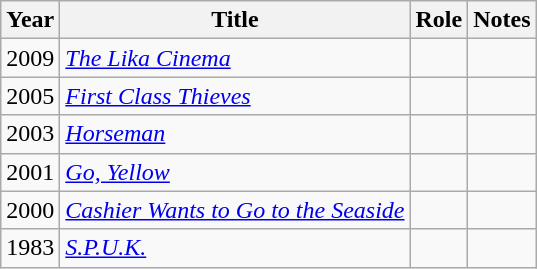<table class="wikitable sortable">
<tr>
<th>Year</th>
<th>Title</th>
<th>Role</th>
<th class="unsortable">Notes</th>
</tr>
<tr>
<td>2009</td>
<td><em><a href='#'>The Lika Cinema</a></em></td>
<td></td>
<td></td>
</tr>
<tr>
<td>2005</td>
<td><em><a href='#'>First Class Thieves</a></em></td>
<td></td>
<td></td>
</tr>
<tr>
<td>2003</td>
<td><em><a href='#'>Horseman</a></em></td>
<td></td>
<td></td>
</tr>
<tr>
<td>2001</td>
<td><em><a href='#'>Go, Yellow</a></em></td>
<td></td>
<td></td>
</tr>
<tr>
<td>2000</td>
<td><em><a href='#'>Cashier Wants to Go to the Seaside</a></em></td>
<td></td>
<td></td>
</tr>
<tr>
<td>1983</td>
<td><em><a href='#'>S.P.U.K.</a></em></td>
<td></td>
<td></td>
</tr>
</table>
